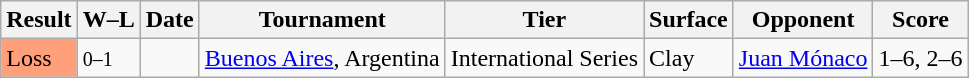<table class="sortable wikitable">
<tr>
<th>Result</th>
<th class="unsortable">W–L</th>
<th>Date</th>
<th>Tournament</th>
<th>Tier</th>
<th>Surface</th>
<th>Opponent</th>
<th class="unsortable">Score</th>
</tr>
<tr>
<td style="background:#ffa07a;">Loss</td>
<td><small>0–1</small></td>
<td><a href='#'></a></td>
<td><a href='#'>Buenos Aires</a>, Argentina</td>
<td>International Series</td>
<td>Clay</td>
<td> <a href='#'>Juan Mónaco</a></td>
<td>1–6, 2–6</td>
</tr>
</table>
